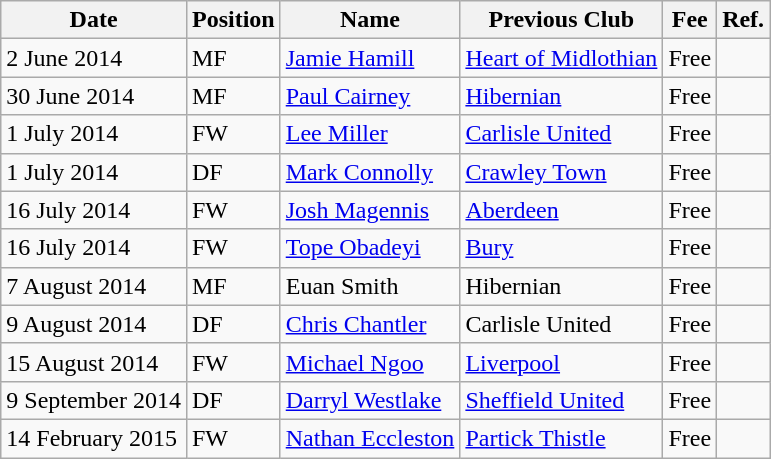<table class="wikitable">
<tr>
<th>Date</th>
<th>Position</th>
<th>Name</th>
<th>Previous Club</th>
<th>Fee</th>
<th>Ref.</th>
</tr>
<tr>
<td>2 June 2014</td>
<td>MF</td>
<td><a href='#'>Jamie Hamill</a></td>
<td><a href='#'>Heart of Midlothian</a></td>
<td>Free</td>
<td></td>
</tr>
<tr>
<td>30 June 2014</td>
<td>MF</td>
<td><a href='#'>Paul Cairney</a></td>
<td><a href='#'>Hibernian</a></td>
<td>Free</td>
<td></td>
</tr>
<tr>
<td>1 July 2014</td>
<td>FW</td>
<td><a href='#'>Lee Miller</a></td>
<td> <a href='#'>Carlisle United</a></td>
<td>Free</td>
<td></td>
</tr>
<tr>
<td>1 July 2014</td>
<td>DF</td>
<td> <a href='#'>Mark Connolly</a></td>
<td> <a href='#'>Crawley Town</a></td>
<td>Free</td>
<td></td>
</tr>
<tr>
<td>16 July 2014</td>
<td>FW</td>
<td> <a href='#'>Josh Magennis</a></td>
<td><a href='#'>Aberdeen</a></td>
<td>Free</td>
<td></td>
</tr>
<tr>
<td>16 July 2014</td>
<td>FW</td>
<td> <a href='#'>Tope Obadeyi</a></td>
<td> <a href='#'>Bury</a></td>
<td>Free</td>
<td></td>
</tr>
<tr>
<td>7 August 2014</td>
<td>MF</td>
<td>Euan Smith</td>
<td>Hibernian</td>
<td>Free</td>
<td></td>
</tr>
<tr>
<td>9 August 2014</td>
<td>DF</td>
<td> <a href='#'>Chris Chantler</a></td>
<td> Carlisle United</td>
<td>Free</td>
<td></td>
</tr>
<tr>
<td>15 August 2014</td>
<td>FW</td>
<td> <a href='#'>Michael Ngoo</a></td>
<td> <a href='#'>Liverpool</a></td>
<td>Free</td>
<td></td>
</tr>
<tr>
<td>9 September 2014</td>
<td>DF</td>
<td> <a href='#'>Darryl Westlake</a></td>
<td> <a href='#'>Sheffield United</a></td>
<td>Free</td>
<td></td>
</tr>
<tr>
<td>14 February 2015</td>
<td>FW</td>
<td> <a href='#'>Nathan Eccleston</a></td>
<td><a href='#'>Partick Thistle</a></td>
<td>Free</td>
<td></td>
</tr>
</table>
